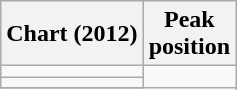<table class="wikitable sortable">
<tr>
<th>Chart (2012)</th>
<th>Peak<br>position</th>
</tr>
<tr>
<td></td>
</tr>
<tr>
<td></td>
</tr>
<tr>
</tr>
</table>
